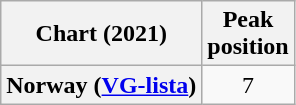<table class="wikitable plainrowheaders" style="text-align:center">
<tr>
<th scope="col">Chart (2021)</th>
<th scope="col">Peak<br>position</th>
</tr>
<tr>
<th scope="row">Norway (<a href='#'>VG-lista</a>)</th>
<td>7</td>
</tr>
</table>
